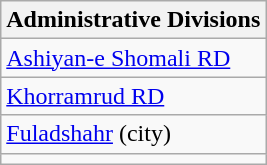<table class="wikitable">
<tr>
<th>Administrative Divisions</th>
</tr>
<tr>
<td><a href='#'>Ashiyan-e Shomali RD</a></td>
</tr>
<tr>
<td><a href='#'>Khorramrud RD</a></td>
</tr>
<tr>
<td><a href='#'>Fuladshahr</a> (city)</td>
</tr>
<tr>
<td colspan=1></td>
</tr>
</table>
